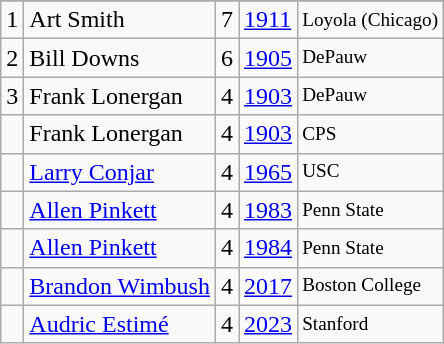<table class="wikitable">
<tr>
</tr>
<tr>
<td>1</td>
<td>Art Smith</td>
<td>7</td>
<td><a href='#'>1911</a></td>
<td style="font-size:80%;">Loyola (Chicago)</td>
</tr>
<tr>
<td>2</td>
<td>Bill Downs</td>
<td>6</td>
<td><a href='#'>1905</a></td>
<td style="font-size:80%;">DePauw</td>
</tr>
<tr>
<td>3</td>
<td>Frank Lonergan</td>
<td>4</td>
<td><a href='#'>1903</a></td>
<td style="font-size:80%;">DePauw</td>
</tr>
<tr>
<td></td>
<td>Frank Lonergan</td>
<td>4</td>
<td><a href='#'>1903</a></td>
<td style="font-size:80%;"><abbr>CPS</abbr></td>
</tr>
<tr>
<td></td>
<td><a href='#'>Larry Conjar</a></td>
<td>4</td>
<td><a href='#'>1965</a></td>
<td style="font-size:80%;">USC</td>
</tr>
<tr>
<td></td>
<td><a href='#'>Allen Pinkett</a></td>
<td>4</td>
<td><a href='#'>1983</a></td>
<td style="font-size:80%;">Penn State</td>
</tr>
<tr>
<td></td>
<td><a href='#'>Allen Pinkett</a></td>
<td>4</td>
<td><a href='#'>1984</a></td>
<td style="font-size:80%;">Penn State</td>
</tr>
<tr>
<td></td>
<td><a href='#'>Brandon Wimbush</a></td>
<td>4</td>
<td><a href='#'>2017</a></td>
<td style="font-size:80%;">Boston College</td>
</tr>
<tr>
<td></td>
<td><a href='#'>Audric Estimé</a></td>
<td>4</td>
<td><a href='#'>2023</a></td>
<td style="font-size:80%;">Stanford</td>
</tr>
</table>
